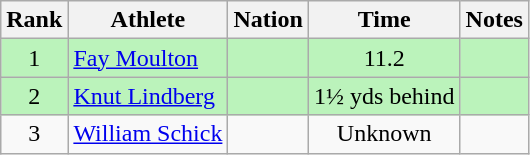<table class="wikitable sortable" style="text-align:center">
<tr>
<th>Rank</th>
<th>Athlete</th>
<th>Nation</th>
<th>Time</th>
<th>Notes</th>
</tr>
<tr bgcolor=bbf3bb>
<td>1</td>
<td align=left><a href='#'>Fay Moulton</a></td>
<td align=left></td>
<td>11.2</td>
<td></td>
</tr>
<tr bgcolor=bbf3bb>
<td>2</td>
<td align=left><a href='#'>Knut Lindberg</a></td>
<td align=left></td>
<td>1½ yds behind</td>
<td></td>
</tr>
<tr>
<td>3</td>
<td align=left><a href='#'>William Schick</a></td>
<td align=left></td>
<td>Unknown</td>
<td></td>
</tr>
</table>
